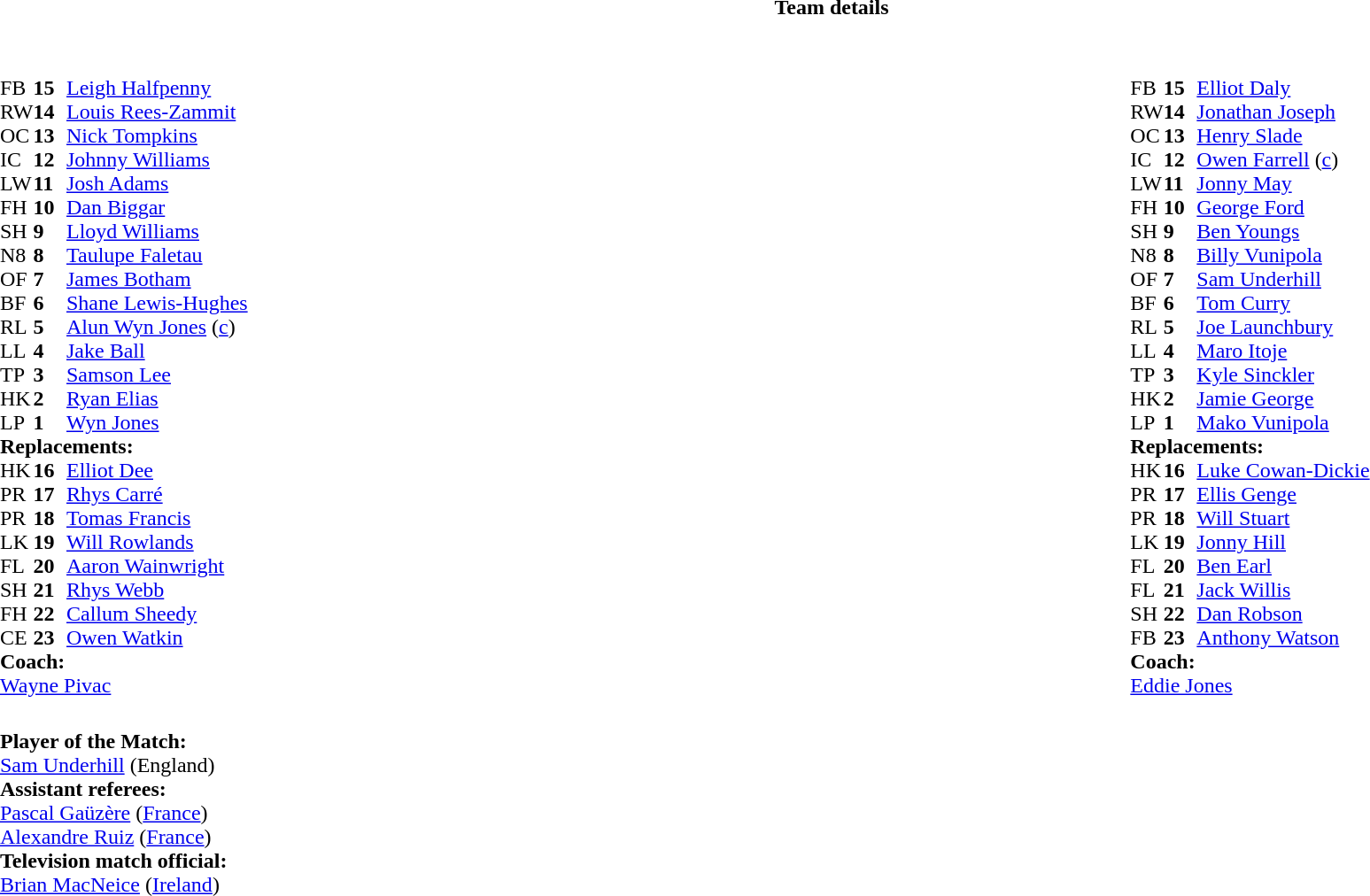<table border="0" style="width:100%" class="collapsible collapsed">
<tr>
<th>Team details</th>
</tr>
<tr>
<td><br><table style="width:100%">
<tr>
<td style="vertical-align:top;width:50%"><br><table cellspacing="0" cellpadding="0">
<tr>
<th width="25"></th>
<th width="25"></th>
</tr>
<tr>
<td>FB</td>
<td><strong>15</strong></td>
<td><a href='#'>Leigh Halfpenny</a></td>
<td></td>
<td></td>
</tr>
<tr>
<td>RW</td>
<td><strong>14</strong></td>
<td><a href='#'>Louis Rees-Zammit</a></td>
</tr>
<tr>
<td>OC</td>
<td><strong>13</strong></td>
<td><a href='#'>Nick Tompkins</a></td>
<td></td>
<td></td>
</tr>
<tr>
<td>IC</td>
<td><strong>12</strong></td>
<td><a href='#'>Johnny Williams</a></td>
</tr>
<tr>
<td>LW</td>
<td><strong>11</strong></td>
<td><a href='#'>Josh Adams</a></td>
</tr>
<tr>
<td>FH</td>
<td><strong>10</strong></td>
<td><a href='#'>Dan Biggar</a></td>
</tr>
<tr>
<td>SH</td>
<td><strong>9</strong></td>
<td><a href='#'>Lloyd Williams</a></td>
<td></td>
<td></td>
</tr>
<tr>
<td>N8</td>
<td><strong>8</strong></td>
<td><a href='#'>Taulupe Faletau</a></td>
</tr>
<tr>
<td>OF</td>
<td><strong>7</strong></td>
<td><a href='#'>James Botham</a></td>
</tr>
<tr>
<td>BF</td>
<td><strong>6</strong></td>
<td><a href='#'>Shane Lewis-Hughes</a></td>
<td></td>
<td></td>
</tr>
<tr>
<td>RL</td>
<td><strong>5</strong></td>
<td><a href='#'>Alun Wyn Jones</a> (<a href='#'>c</a>)</td>
</tr>
<tr>
<td>LL</td>
<td><strong>4</strong></td>
<td><a href='#'>Jake Ball</a></td>
<td></td>
<td></td>
</tr>
<tr>
<td>TP</td>
<td><strong>3</strong></td>
<td><a href='#'>Samson Lee</a></td>
<td></td>
<td></td>
</tr>
<tr>
<td>HK</td>
<td><strong>2</strong></td>
<td><a href='#'>Ryan Elias</a></td>
<td></td>
<td></td>
</tr>
<tr>
<td>LP</td>
<td><strong>1</strong></td>
<td><a href='#'>Wyn Jones</a></td>
<td></td>
<td></td>
</tr>
<tr>
<td colspan="3"><strong>Replacements:</strong></td>
</tr>
<tr>
<td>HK</td>
<td><strong>16</strong></td>
<td><a href='#'>Elliot Dee</a></td>
<td></td>
<td></td>
</tr>
<tr>
<td>PR</td>
<td><strong>17</strong></td>
<td><a href='#'>Rhys Carré</a></td>
<td></td>
<td></td>
</tr>
<tr>
<td>PR</td>
<td><strong>18</strong></td>
<td><a href='#'>Tomas Francis</a></td>
<td></td>
<td></td>
</tr>
<tr>
<td>LK</td>
<td><strong>19</strong></td>
<td><a href='#'>Will Rowlands</a></td>
<td></td>
<td></td>
</tr>
<tr>
<td>FL</td>
<td><strong>20</strong></td>
<td><a href='#'>Aaron Wainwright</a></td>
<td></td>
<td></td>
</tr>
<tr>
<td>SH</td>
<td><strong>21</strong></td>
<td><a href='#'>Rhys Webb</a></td>
<td></td>
<td></td>
</tr>
<tr>
<td>FH</td>
<td><strong>22</strong></td>
<td><a href='#'>Callum Sheedy</a></td>
<td></td>
<td></td>
</tr>
<tr>
<td>CE</td>
<td><strong>23</strong></td>
<td><a href='#'>Owen Watkin</a></td>
<td></td>
<td></td>
</tr>
<tr>
<td colspan="3"><strong>Coach:</strong></td>
</tr>
<tr>
<td colspan="3"><a href='#'>Wayne Pivac</a></td>
</tr>
</table>
</td>
<td style="vertical-align:top"></td>
<td style="vertical-align:top;width:50%"><br><table cellspacing="0" cellpadding="0" style="margin:auto">
<tr>
<th width="25"></th>
<th width="25"></th>
</tr>
<tr>
<td>FB</td>
<td><strong>15</strong></td>
<td><a href='#'>Elliot Daly</a></td>
</tr>
<tr>
<td>RW</td>
<td><strong>14</strong></td>
<td><a href='#'>Jonathan Joseph</a></td>
<td></td>
<td></td>
</tr>
<tr>
<td>OC</td>
<td><strong>13</strong></td>
<td><a href='#'>Henry Slade</a></td>
</tr>
<tr>
<td>IC</td>
<td><strong>12</strong></td>
<td><a href='#'>Owen Farrell</a> (<a href='#'>c</a>)</td>
</tr>
<tr>
<td>LW</td>
<td><strong>11</strong></td>
<td><a href='#'>Jonny May</a></td>
</tr>
<tr>
<td>FH</td>
<td><strong>10</strong></td>
<td><a href='#'>George Ford</a></td>
</tr>
<tr>
<td>SH</td>
<td><strong>9</strong></td>
<td><a href='#'>Ben Youngs</a></td>
<td></td>
<td></td>
</tr>
<tr>
<td>N8</td>
<td><strong>8</strong></td>
<td><a href='#'>Billy Vunipola</a></td>
</tr>
<tr>
<td>OF</td>
<td><strong>7</strong></td>
<td><a href='#'>Sam Underhill</a></td>
<td></td>
<td></td>
</tr>
<tr>
<td>BF</td>
<td><strong>6</strong></td>
<td><a href='#'>Tom Curry</a></td>
<td></td>
<td></td>
</tr>
<tr>
<td>RL</td>
<td><strong>5</strong></td>
<td><a href='#'>Joe Launchbury</a></td>
<td></td>
<td></td>
</tr>
<tr>
<td>LL</td>
<td><strong>4</strong></td>
<td><a href='#'>Maro Itoje</a></td>
</tr>
<tr>
<td>TP</td>
<td><strong>3</strong></td>
<td><a href='#'>Kyle Sinckler</a></td>
<td></td>
<td></td>
</tr>
<tr>
<td>HK</td>
<td><strong>2</strong></td>
<td><a href='#'>Jamie George</a></td>
<td></td>
<td></td>
</tr>
<tr>
<td>LP</td>
<td><strong>1</strong></td>
<td><a href='#'>Mako Vunipola</a></td>
<td></td>
<td></td>
</tr>
<tr>
<td colspan="3"><strong>Replacements:</strong></td>
</tr>
<tr>
<td>HK</td>
<td><strong>16</strong></td>
<td><a href='#'>Luke Cowan-Dickie</a></td>
<td></td>
<td></td>
</tr>
<tr>
<td>PR</td>
<td><strong>17</strong></td>
<td><a href='#'>Ellis Genge</a></td>
<td></td>
<td></td>
</tr>
<tr>
<td>PR</td>
<td><strong>18</strong></td>
<td><a href='#'>Will Stuart</a></td>
<td></td>
<td></td>
</tr>
<tr>
<td>LK</td>
<td><strong>19</strong></td>
<td><a href='#'>Jonny Hill</a></td>
<td></td>
<td></td>
</tr>
<tr>
<td>FL</td>
<td><strong>20</strong></td>
<td><a href='#'>Ben Earl</a></td>
<td></td>
<td></td>
</tr>
<tr>
<td>FL</td>
<td><strong>21</strong></td>
<td><a href='#'>Jack Willis</a></td>
<td></td>
<td></td>
</tr>
<tr>
<td>SH</td>
<td><strong>22</strong></td>
<td><a href='#'>Dan Robson</a></td>
<td></td>
<td></td>
</tr>
<tr>
<td>FB</td>
<td><strong>23</strong></td>
<td><a href='#'>Anthony Watson</a></td>
<td></td>
<td></td>
</tr>
<tr>
<td colspan="3"><strong>Coach:</strong></td>
</tr>
<tr>
<td colspan="3"><a href='#'>Eddie Jones</a></td>
</tr>
</table>
</td>
</tr>
</table>
<table style="width:100%">
<tr>
<td><br><strong>Player of the Match:</strong>
<br><a href='#'>Sam Underhill</a> (England)<br><strong>Assistant referees:</strong>
<br><a href='#'>Pascal Gaüzère</a> (<a href='#'>France</a>)
<br><a href='#'>Alexandre Ruiz</a> (<a href='#'>France</a>)
<br><strong>Television match official:</strong>
<br><a href='#'>Brian MacNeice</a> (<a href='#'>Ireland</a>)</td>
</tr>
</table>
</td>
</tr>
</table>
